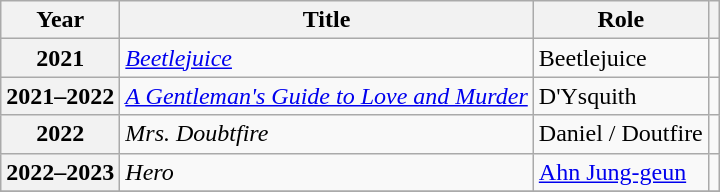<table class="wikitable  plainrowheaders">
<tr>
<th scope="col">Year</th>
<th scope="col">Title</th>
<th scope="col">Role</th>
<th scope="col" class="unsortable"></th>
</tr>
<tr>
<th scope="row">2021</th>
<td rowspan="1"><em><a href='#'>Beetlejuice</a></em></td>
<td rowspan="1">Beetlejuice</td>
<td></td>
</tr>
<tr>
<th scope="row">2021–2022</th>
<td rowspan="1"><em><a href='#'>A Gentleman's Guide to Love and Murder</a></em></td>
<td rowspan="1">D'Ysquith</td>
<td></td>
</tr>
<tr>
<th scope="row">2022</th>
<td><em>Mrs. Doubtfire</em></td>
<td>Daniel / Doutfire</td>
<td></td>
</tr>
<tr>
<th scope="row">2022–2023</th>
<td><em>Hero</em></td>
<td><a href='#'>Ahn Jung-geun</a></td>
<td></td>
</tr>
<tr>
</tr>
</table>
